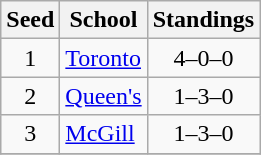<table class="wikitable">
<tr>
<th>Seed</th>
<th>School</th>
<th>Standings</th>
</tr>
<tr>
<td align=center>1</td>
<td><a href='#'>Toronto</a></td>
<td align=center>4–0–0</td>
</tr>
<tr>
<td align=center>2</td>
<td><a href='#'>Queen's</a></td>
<td align=center>1–3–0</td>
</tr>
<tr>
<td align=center>3</td>
<td><a href='#'>McGill</a></td>
<td align=center>1–3–0</td>
</tr>
<tr>
</tr>
</table>
